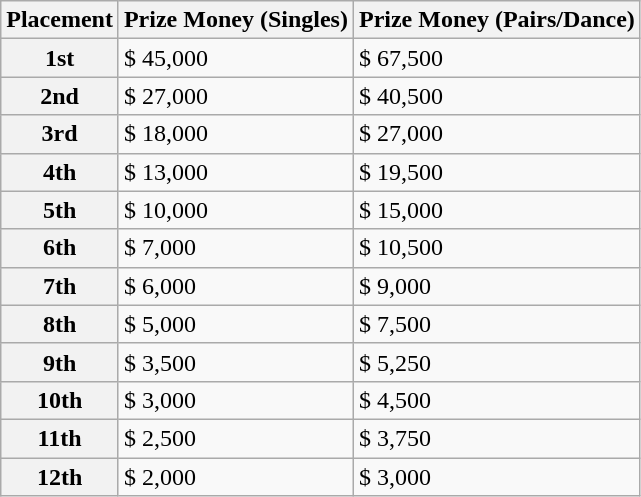<table class="wikitable">
<tr>
<th>Placement</th>
<th>Prize Money (Singles)</th>
<th>Prize Money (Pairs/Dance)</th>
</tr>
<tr>
<th>1st</th>
<td>$ 45,000</td>
<td>$ 67,500</td>
</tr>
<tr>
<th>2nd</th>
<td>$ 27,000</td>
<td>$ 40,500</td>
</tr>
<tr>
<th>3rd</th>
<td>$ 18,000</td>
<td>$ 27,000</td>
</tr>
<tr>
<th>4th</th>
<td>$ 13,000</td>
<td>$ 19,500</td>
</tr>
<tr>
<th>5th</th>
<td>$ 10,000</td>
<td>$ 15,000</td>
</tr>
<tr>
<th>6th</th>
<td>$ 7,000</td>
<td>$ 10,500</td>
</tr>
<tr>
<th>7th</th>
<td>$ 6,000</td>
<td>$ 9,000</td>
</tr>
<tr>
<th>8th</th>
<td>$ 5,000</td>
<td>$ 7,500</td>
</tr>
<tr>
<th>9th</th>
<td>$ 3,500</td>
<td>$ 5,250</td>
</tr>
<tr>
<th>10th</th>
<td>$ 3,000</td>
<td>$ 4,500</td>
</tr>
<tr>
<th>11th</th>
<td>$ 2,500</td>
<td>$ 3,750</td>
</tr>
<tr>
<th>12th</th>
<td>$ 2,000</td>
<td>$ 3,000</td>
</tr>
</table>
